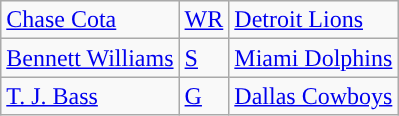<table class="wikitable">
<tr>
<td><a href='#'>Chase Cota</a></td>
<td><a href='#'>WR</a></td>
<td><a href='#'>Detroit Lions</a></td>
</tr>
<tr>
<td><a href='#'>Bennett Williams</a></td>
<td><a href='#'>S</a></td>
<td><a href='#'>Miami Dolphins</a></td>
</tr>
<tr>
<td><a href='#'>T. J. Bass</a></td>
<td><a href='#'>G</a></td>
<td><a href='#'>Dallas Cowboys</a></td>
</tr>
</table>
